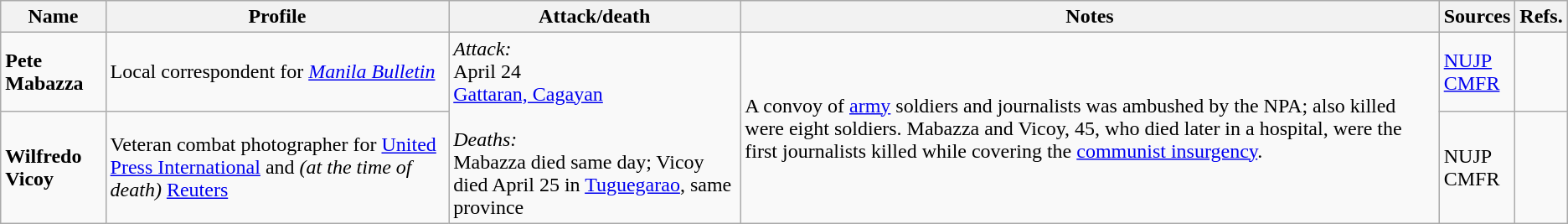<table class="wikitable">
<tr>
<th>Name</th>
<th>Profile</th>
<th>Attack/death</th>
<th>Notes</th>
<th>Sources</th>
<th>Refs.</th>
</tr>
<tr>
<td><strong>Pete Mabazza</strong></td>
<td>Local correspondent for <em><a href='#'>Manila Bulletin</a></em></td>
<td rowspan="2"><em>Attack:</em><br>April 24<br><a href='#'>Gattaran, Cagayan</a><br><br><em>Deaths:</em><br>Mabazza died same day; Vicoy died April 25 in <a href='#'>Tuguegarao</a>, same province</td>
<td rowspan="2">A convoy of <a href='#'>army</a> soldiers and journalists was ambushed by the NPA; also killed were eight soldiers. Mabazza and Vicoy, 45, who died later in a hospital, were the first journalists killed while covering the <a href='#'>communist insurgency</a>.</td>
<td><a href='#'>NUJP</a><br><a href='#'>CMFR</a></td>
<td><br><br></td>
</tr>
<tr>
<td><strong>Wilfredo Vicoy</strong></td>
<td>Veteran combat photographer for <a href='#'>United Press International</a> and <em>(at the time of death)</em> <a href='#'>Reuters</a></td>
<td>NUJP<br>CMFR</td>
<td><br></td>
</tr>
</table>
